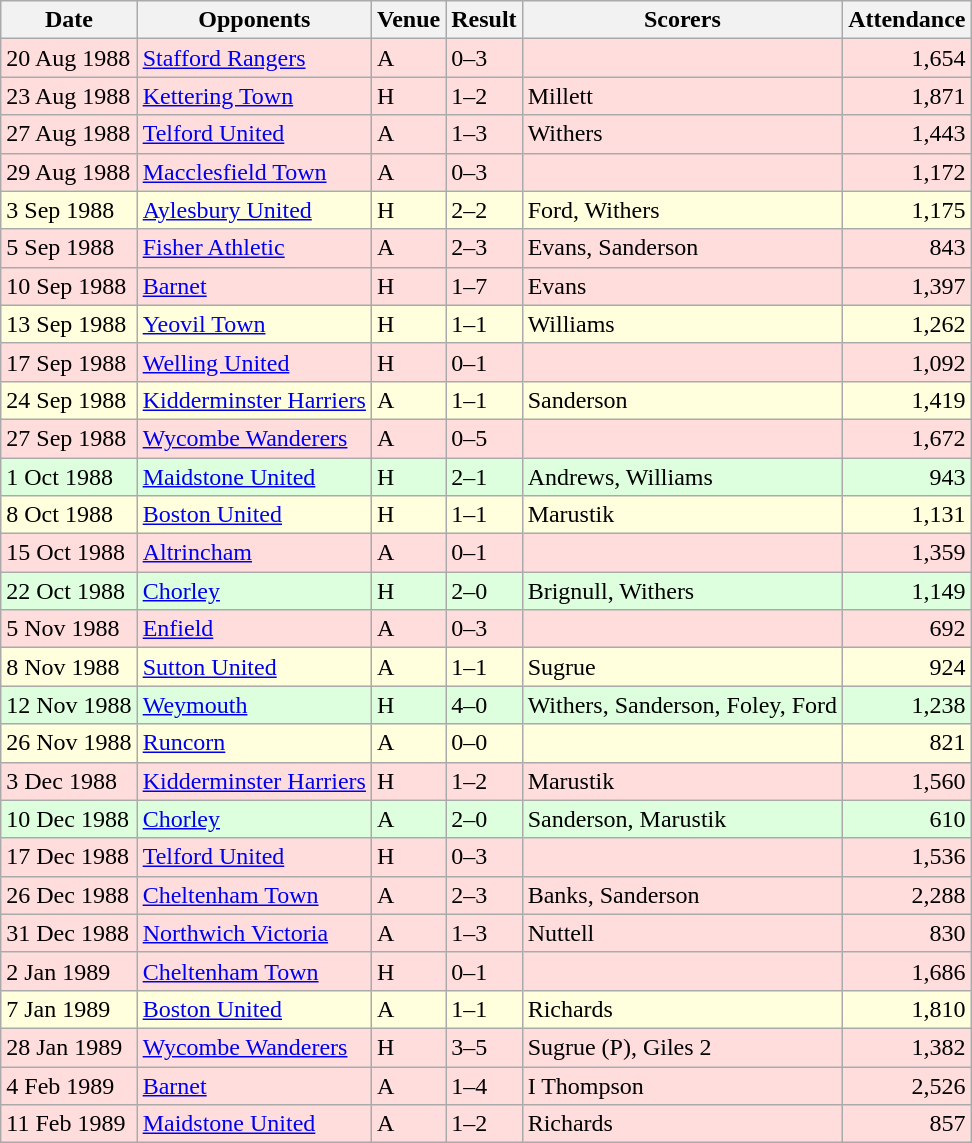<table class="wikitable sortable">
<tr>
<th>Date</th>
<th>Opponents</th>
<th>Venue</th>
<th>Result</th>
<th>Scorers</th>
<th>Attendance</th>
</tr>
<tr bgcolor="#ffdddd">
<td>20 Aug 1988</td>
<td><a href='#'>Stafford Rangers</a></td>
<td>A</td>
<td>0–3</td>
<td></td>
<td align="right">1,654</td>
</tr>
<tr bgcolor="#ffdddd">
<td>23 Aug 1988</td>
<td><a href='#'>Kettering Town</a></td>
<td>H</td>
<td>1–2</td>
<td>Millett</td>
<td align="right">1,871</td>
</tr>
<tr bgcolor="#ffdddd">
<td>27 Aug 1988</td>
<td><a href='#'>Telford United</a></td>
<td>A</td>
<td>1–3</td>
<td>Withers</td>
<td align="right">1,443</td>
</tr>
<tr bgcolor="#ffdddd">
<td>29 Aug 1988</td>
<td><a href='#'>Macclesfield Town</a></td>
<td>A</td>
<td>0–3</td>
<td></td>
<td align="right">1,172</td>
</tr>
<tr bgcolor="#ffffdd">
<td>3 Sep 1988</td>
<td><a href='#'>Aylesbury United</a></td>
<td>H</td>
<td>2–2</td>
<td>Ford, Withers</td>
<td align="right">1,175</td>
</tr>
<tr bgcolor="#ffdddd">
<td>5 Sep 1988</td>
<td><a href='#'>Fisher Athletic</a></td>
<td>A</td>
<td>2–3</td>
<td>Evans, Sanderson</td>
<td align="right">843</td>
</tr>
<tr bgcolor="#ffdddd">
<td>10 Sep 1988</td>
<td><a href='#'>Barnet</a></td>
<td>H</td>
<td>1–7</td>
<td>Evans</td>
<td align="right">1,397</td>
</tr>
<tr bgcolor="#ffffdd">
<td>13 Sep 1988</td>
<td><a href='#'>Yeovil Town</a></td>
<td>H</td>
<td>1–1</td>
<td>Williams</td>
<td align="right">1,262</td>
</tr>
<tr bgcolor="#ffdddd">
<td>17 Sep 1988</td>
<td><a href='#'>Welling United</a></td>
<td>H</td>
<td>0–1</td>
<td></td>
<td align="right">1,092</td>
</tr>
<tr bgcolor="#ffffdd">
<td>24 Sep 1988</td>
<td><a href='#'>Kidderminster Harriers</a></td>
<td>A</td>
<td>1–1</td>
<td>Sanderson</td>
<td align="right">1,419</td>
</tr>
<tr bgcolor="#ffdddd">
<td>27 Sep 1988</td>
<td><a href='#'>Wycombe Wanderers</a></td>
<td>A</td>
<td>0–5</td>
<td></td>
<td align="right">1,672</td>
</tr>
<tr bgcolor="#ddffdd">
<td>1 Oct 1988</td>
<td><a href='#'>Maidstone United</a></td>
<td>H</td>
<td>2–1</td>
<td>Andrews, Williams</td>
<td align="right">943</td>
</tr>
<tr bgcolor="#ffffdd">
<td>8 Oct 1988</td>
<td><a href='#'>Boston United</a></td>
<td>H</td>
<td>1–1</td>
<td>Marustik</td>
<td align="right">1,131</td>
</tr>
<tr bgcolor="#ffdddd">
<td>15 Oct 1988</td>
<td><a href='#'>Altrincham</a></td>
<td>A</td>
<td>0–1</td>
<td></td>
<td align="right">1,359</td>
</tr>
<tr bgcolor="#ddffdd">
<td>22 Oct 1988</td>
<td><a href='#'>Chorley</a></td>
<td>H</td>
<td>2–0</td>
<td>Brignull, Withers</td>
<td align="right">1,149</td>
</tr>
<tr bgcolor="#ffdddd">
<td>5 Nov 1988</td>
<td><a href='#'>Enfield</a></td>
<td>A</td>
<td>0–3</td>
<td></td>
<td align="right">692</td>
</tr>
<tr bgcolor="#ffffdd">
<td>8 Nov 1988</td>
<td><a href='#'>Sutton United</a></td>
<td>A</td>
<td>1–1</td>
<td>Sugrue</td>
<td align="right">924</td>
</tr>
<tr bgcolor="#ddffdd">
<td>12 Nov 1988</td>
<td><a href='#'>Weymouth</a></td>
<td>H</td>
<td>4–0</td>
<td>Withers, Sanderson, Foley, Ford</td>
<td align="right">1,238</td>
</tr>
<tr bgcolor="#ffffdd">
<td>26 Nov 1988</td>
<td><a href='#'>Runcorn</a></td>
<td>A</td>
<td>0–0</td>
<td></td>
<td align="right">821</td>
</tr>
<tr bgcolor="#ffdddd">
<td>3 Dec 1988</td>
<td><a href='#'>Kidderminster Harriers</a></td>
<td>H</td>
<td>1–2</td>
<td>Marustik</td>
<td align="right">1,560</td>
</tr>
<tr bgcolor="#ddffdd">
<td>10 Dec 1988</td>
<td><a href='#'>Chorley</a></td>
<td>A</td>
<td>2–0</td>
<td>Sanderson, Marustik</td>
<td align="right">610</td>
</tr>
<tr bgcolor="#ffdddd">
<td>17 Dec 1988</td>
<td><a href='#'>Telford United</a></td>
<td>H</td>
<td>0–3</td>
<td></td>
<td align="right">1,536</td>
</tr>
<tr bgcolor="#ffdddd">
<td>26 Dec 1988</td>
<td><a href='#'>Cheltenham Town</a></td>
<td>A</td>
<td>2–3</td>
<td>Banks, Sanderson</td>
<td align="right">2,288</td>
</tr>
<tr bgcolor="#ffdddd">
<td>31 Dec 1988</td>
<td><a href='#'>Northwich Victoria</a></td>
<td>A</td>
<td>1–3</td>
<td>Nuttell</td>
<td align="right">830</td>
</tr>
<tr bgcolor="#ffdddd">
<td>2 Jan 1989</td>
<td><a href='#'>Cheltenham Town</a></td>
<td>H</td>
<td>0–1</td>
<td></td>
<td align="right">1,686</td>
</tr>
<tr bgcolor="#ffffdd">
<td>7 Jan 1989</td>
<td><a href='#'>Boston United</a></td>
<td>A</td>
<td>1–1</td>
<td>Richards</td>
<td align="right">1,810</td>
</tr>
<tr bgcolor="#ffdddd">
<td>28 Jan 1989</td>
<td><a href='#'>Wycombe Wanderers</a></td>
<td>H</td>
<td>3–5</td>
<td>Sugrue (P), Giles 2</td>
<td align="right">1,382</td>
</tr>
<tr bgcolor="#ffdddd">
<td>4 Feb 1989</td>
<td><a href='#'>Barnet</a></td>
<td>A</td>
<td>1–4</td>
<td>I Thompson</td>
<td align="right">2,526</td>
</tr>
<tr bgcolor="#ffdddd">
<td>11 Feb 1989</td>
<td><a href='#'>Maidstone United</a></td>
<td>A</td>
<td>1–2</td>
<td>Richards</td>
<td align="right">857</td>
</tr>
</table>
